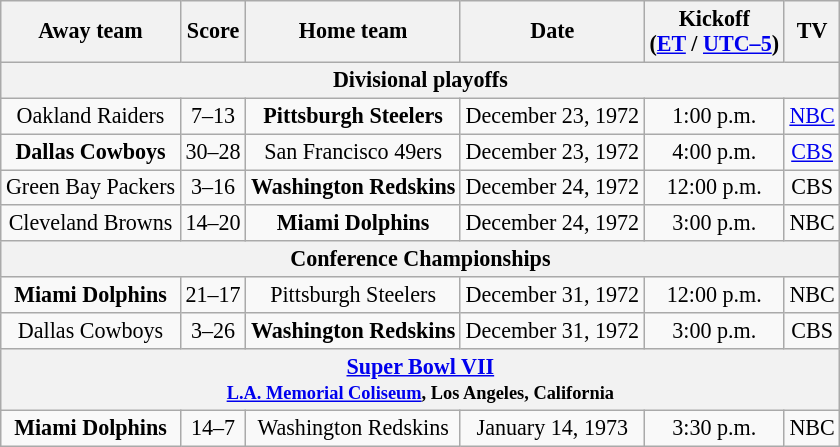<table class="wikitable" style="font-size:92%; text-align:center;">
<tr>
<th>Away team</th>
<th>Score</th>
<th>Home team</th>
<th>Date</th>
<th>Kickoff<br>(<a href='#'>ET</a> / <a href='#'>UTC–5</a>)</th>
<th>TV</th>
</tr>
<tr>
<th colspan="6">Divisional playoffs</th>
</tr>
<tr>
<td>Oakland Raiders</td>
<td>7–13</td>
<td><strong>Pittsburgh Steelers</strong></td>
<td>December 23, 1972</td>
<td>1:00 p.m.</td>
<td><a href='#'>NBC</a></td>
</tr>
<tr>
<td><strong>Dallas Cowboys</strong></td>
<td>30–28</td>
<td>San Francisco 49ers</td>
<td>December 23, 1972</td>
<td>4:00 p.m.</td>
<td><a href='#'>CBS</a></td>
</tr>
<tr>
<td>Green Bay Packers</td>
<td>3–16</td>
<td><strong>Washington Redskins</strong></td>
<td>December 24, 1972</td>
<td>12:00 p.m.</td>
<td>CBS</td>
</tr>
<tr>
<td>Cleveland Browns</td>
<td>14–20</td>
<td><strong>Miami Dolphins</strong></td>
<td>December 24, 1972</td>
<td>3:00 p.m.</td>
<td>NBC</td>
</tr>
<tr>
<th colspan="6">Conference Championships</th>
</tr>
<tr>
<td><strong>Miami Dolphins</strong></td>
<td>21–17</td>
<td>Pittsburgh Steelers</td>
<td>December 31, 1972</td>
<td>12:00 p.m.</td>
<td>NBC</td>
</tr>
<tr>
<td>Dallas Cowboys</td>
<td>3–26</td>
<td><strong>Washington Redskins</strong></td>
<td>December 31, 1972</td>
<td>3:00 p.m.</td>
<td>CBS</td>
</tr>
<tr>
<th colspan="6"><a href='#'>Super Bowl VII</a><br><small><a href='#'>L.A. Memorial Coliseum</a>, Los Angeles, California</small></th>
</tr>
<tr>
<td><strong>Miami Dolphins</strong></td>
<td>14–7</td>
<td>Washington Redskins</td>
<td>January 14, 1973</td>
<td>3:30 p.m.</td>
<td>NBC</td>
</tr>
</table>
